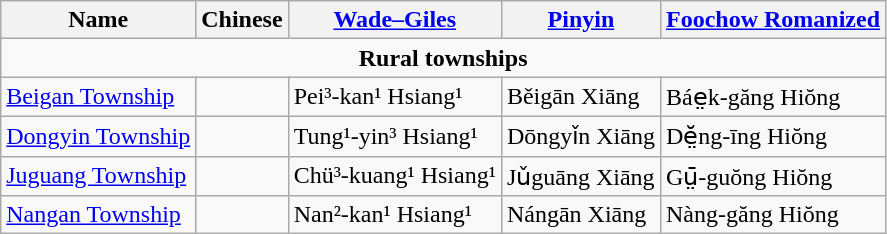<table class=wikitable>
<tr>
<th>Name</th>
<th>Chinese</th>
<th><a href='#'>Wade–Giles</a></th>
<th><a href='#'>Pinyin</a></th>
<th><a href='#'>Foochow Romanized</a></th>
</tr>
<tr>
<td align=center colspan=5><strong>Rural townships</strong></td>
</tr>
<tr>
<td><a href='#'>Beigan Township</a></td>
<td></td>
<td>Pei³-kan¹ Hsiang¹</td>
<td>Běigān Xiāng</td>
<td>Báe̤k-găng Hiŏng</td>
</tr>
<tr>
<td><a href='#'>Dongyin Township</a></td>
<td></td>
<td>Tung¹-yin³ Hsiang¹</td>
<td>Dōngyǐn Xiāng</td>
<td>Dĕ̤ng-īng Hiŏng</td>
</tr>
<tr>
<td><a href='#'>Juguang Township</a></td>
<td></td>
<td>Chü³-kuang¹ Hsiang¹</td>
<td>Jǔguāng Xiāng</td>
<td>Gṳ̄-guŏng Hiŏng</td>
</tr>
<tr>
<td><a href='#'>Nangan Township</a></td>
<td></td>
<td>Nan²-kan¹ Hsiang¹</td>
<td>Nángān Xiāng</td>
<td>Nàng-găng Hiŏng</td>
</tr>
</table>
